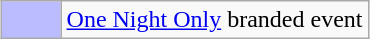<table class="wikitable" style="margin: 0 auto">
<tr>
<td style="background:#BBF; width:2em"></td>
<td><a href='#'>One Night Only</a> branded event</td>
</tr>
</table>
